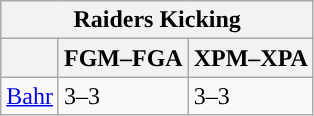<table class="wikitable">
<tr>
<th colspan="3">Raiders Kicking</th>
</tr>
<tr>
<th></th>
<th>FGM–FGA</th>
<th>XPM–XPA</th>
</tr>
<tr>
<td><a href='#'>Bahr</a></td>
<td>3–3</td>
<td>3–3</td>
</tr>
</table>
